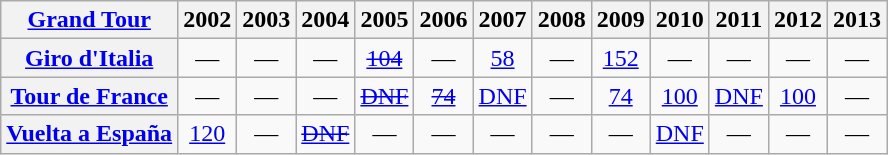<table class="wikitable plainrowheaders">
<tr>
<th scope="col"><a href='#'>Grand Tour</a></th>
<th scope="col">2002</th>
<th scope="col">2003</th>
<th scope="col">2004</th>
<th scope="col">2005</th>
<th scope="col">2006</th>
<th scope="col">2007</th>
<th scope="col">2008</th>
<th scope="col">2009</th>
<th scope="col">2010</th>
<th scope="col">2011</th>
<th scope="col">2012</th>
<th scope="col">2013</th>
</tr>
<tr style="text-align:center;">
<th scope="row"> <a href='#'>Giro d'Italia</a></th>
<td>—</td>
<td>—</td>
<td>—</td>
<td style="text-align:center;"><a href='#'><s>104</s></a></td>
<td>—</td>
<td style="text-align:center;"><a href='#'>58</a></td>
<td>—</td>
<td style="text-align:center;"><a href='#'>152</a></td>
<td>—</td>
<td>—</td>
<td>—</td>
<td>—</td>
</tr>
<tr style="text-align:center;">
<th scope="row"> <a href='#'>Tour de France</a></th>
<td>—</td>
<td>—</td>
<td>—</td>
<td style="text-align:center;"><a href='#'><s>DNF</s></a></td>
<td style="text-align:center;"><a href='#'><s>74</s></a></td>
<td style="text-align:center;"><a href='#'>DNF</a></td>
<td>—</td>
<td style="text-align:center;"><a href='#'>74</a></td>
<td style="text-align:center;"><a href='#'>100</a></td>
<td style="text-align:center;"><a href='#'>DNF</a></td>
<td style="text-align:center;"><a href='#'>100</a></td>
<td>—</td>
</tr>
<tr style="text-align:center;">
<th scope="row"> <a href='#'>Vuelta a España</a></th>
<td style="text-align:center;"><a href='#'>120</a></td>
<td>—</td>
<td style="text-align:center;"><a href='#'><s>DNF</s></a></td>
<td>—</td>
<td>—</td>
<td>—</td>
<td>—</td>
<td>—</td>
<td style="text-align:center;"><a href='#'>DNF</a></td>
<td>—</td>
<td>—</td>
<td>—</td>
</tr>
</table>
